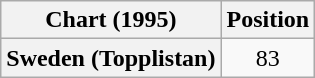<table class="wikitable plainrowheaders" style="text-align:center">
<tr>
<th>Chart (1995)</th>
<th>Position</th>
</tr>
<tr>
<th scope="row">Sweden (Topplistan)</th>
<td>83</td>
</tr>
</table>
